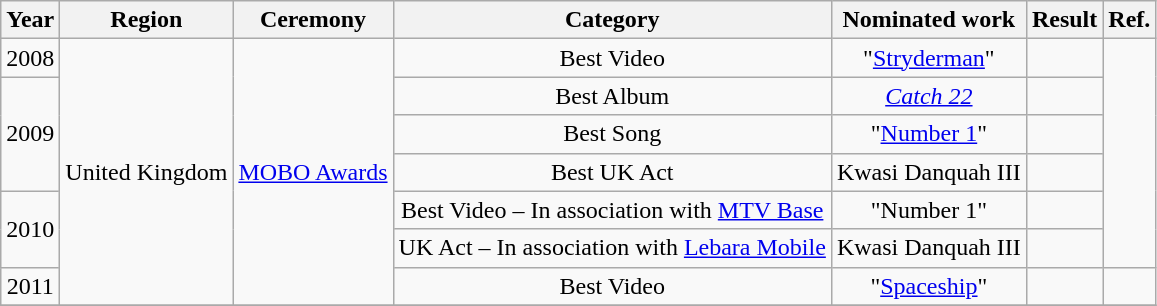<table class="wikitable">
<tr>
<th>Year</th>
<th>Region</th>
<th>Ceremony</th>
<th>Category</th>
<th>Nominated work</th>
<th>Result</th>
<th>Ref.</th>
</tr>
<tr>
<td align="center">2008</td>
<td rowspan="7" align="center">United Kingdom</td>
<td rowspan="7" align="center"><a href='#'>MOBO Awards</a></td>
<td align="center">Best Video</td>
<td align="center">"<a href='#'>Stryderman</a>"</td>
<td></td>
<td rowspan="6" align="center"></td>
</tr>
<tr>
<td rowspan="3" align="center">2009</td>
<td align="center">Best Album</td>
<td align="center"><em><a href='#'>Catch 22</a></em></td>
<td></td>
</tr>
<tr>
<td align="center">Best Song</td>
<td align="center">"<a href='#'>Number 1</a>"</td>
<td></td>
</tr>
<tr>
<td align="center">Best UK Act</td>
<td align="center">Kwasi Danquah III</td>
<td></td>
</tr>
<tr>
<td rowspan="2" align="center">2010</td>
<td align="center">Best Video – In association with <a href='#'>MTV Base</a></td>
<td align="center">"Number 1"</td>
<td></td>
</tr>
<tr>
<td align="center">UK Act – In association with <a href='#'>Lebara Mobile</a></td>
<td align="center">Kwasi Danquah III</td>
<td></td>
</tr>
<tr>
<td rowspan="1" align="center">2011</td>
<td align="center">Best Video</td>
<td align="center">"<a href='#'>Spaceship</a>"</td>
<td></td>
<td align="center"></td>
</tr>
<tr>
</tr>
</table>
